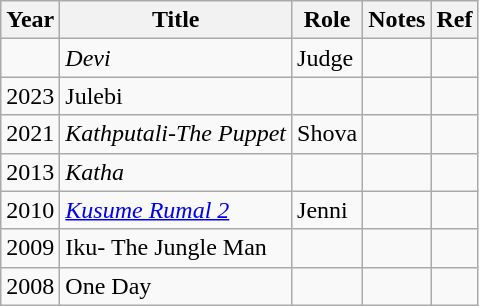<table class="wikitable sortable">
<tr>
<th>Year</th>
<th>Title</th>
<th>Role</th>
<th class="unsortable">Notes</th>
<th>Ref</th>
</tr>
<tr>
<td></td>
<td><em>Devi</em></td>
<td>Judge</td>
<td></td>
<td></td>
</tr>
<tr>
<td>2023</td>
<td>Julebi</td>
<td></td>
<td></td>
<td></td>
</tr>
<tr>
<td>2021</td>
<td><em>Kathputali-The Puppet</em></td>
<td>Shova</td>
<td></td>
<td></td>
</tr>
<tr>
<td>2013</td>
<td><em>Katha</em></td>
<td></td>
<td></td>
<td></td>
</tr>
<tr>
<td>2010</td>
<td><em><a href='#'>Kusume Rumal 2</a></em></td>
<td>Jenni</td>
<td></td>
<td></td>
</tr>
<tr>
<td>2009</td>
<td>Iku- The Jungle Man</td>
<td></td>
<td></td>
<td></td>
</tr>
<tr>
<td>2008</td>
<td>One Day</td>
<td></td>
<td></td>
<td></td>
</tr>
</table>
